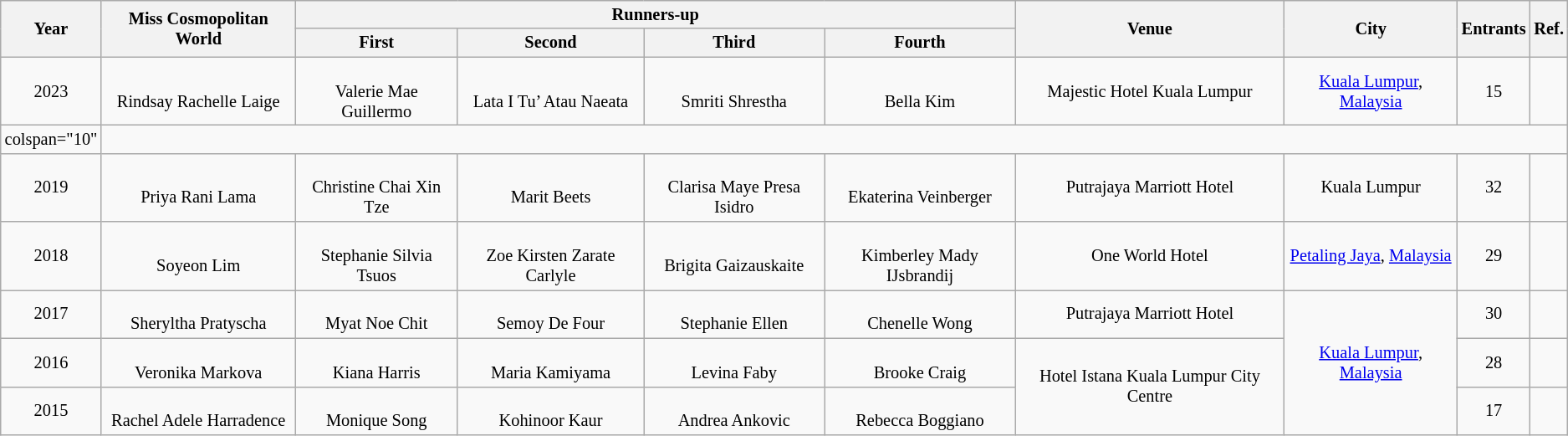<table class="wikitable sortable" style="font-size: 85%; text-align:center">
<tr>
<th rowspan="2">Year</th>
<th rowspan="2">Miss Cosmopolitan World</th>
<th colspan="4">Runners-up</th>
<th rowspan="2">Venue</th>
<th rowspan="2">City</th>
<th rowspan="2">Entrants</th>
<th rowspan="2">Ref.</th>
</tr>
<tr>
<th>First</th>
<th>Second</th>
<th>Third</th>
<th>Fourth</th>
</tr>
<tr>
<td>2023</td>
<td><br>Rindsay Rachelle Laige</td>
<td><br>Valerie Mae Guillermo</td>
<td><br>Lata I Tu’ Atau Naeata</td>
<td><br>Smriti Shrestha</td>
<td><br>Bella Kim</td>
<td>Majestic Hotel Kuala Lumpur</td>
<td><a href='#'>Kuala Lumpur</a>, <a href='#'>Malaysia</a></td>
<td>15</td>
<td></td>
</tr>
<tr>
<td>colspan="10" </td>
</tr>
<tr>
<td>2019</td>
<td><br>Priya Rani Lama</td>
<td><br>Christine Chai Xin Tze</td>
<td><br>Marit Beets</td>
<td><br>Clarisa Maye Presa Isidro</td>
<td><br>Ekaterina Veinberger</td>
<td>Putrajaya Marriott Hotel</td>
<td>Kuala Lumpur</td>
<td>32</td>
<td></td>
</tr>
<tr>
<td>2018</td>
<td><br>Soyeon Lim</td>
<td><br>Stephanie Silvia Tsuos</td>
<td><br>Zoe Kirsten Zarate Carlyle</td>
<td><br>Brigita Gaizauskaite</td>
<td><br>Kimberley Mady IJsbrandij</td>
<td>One World Hotel</td>
<td rowspan=""><a href='#'>Petaling Jaya</a>, <a href='#'>Malaysia</a></td>
<td>29</td>
<td></td>
</tr>
<tr>
<td>2017</td>
<td><br>Sheryltha Pratyscha</td>
<td><br>Myat Noe Chit</td>
<td><br>Semoy De Four</td>
<td><br>Stephanie Ellen</td>
<td><br>Chenelle Wong</td>
<td>Putrajaya Marriott Hotel</td>
<td rowspan="3"><a href='#'>Kuala Lumpur</a>, <a href='#'>Malaysia</a></td>
<td>30</td>
<td></td>
</tr>
<tr>
<td>2016</td>
<td><br>Veronika Markova</td>
<td><br>Kiana Harris</td>
<td><br>Maria Kamiyama</td>
<td><br>Levina Faby</td>
<td><br>Brooke Craig</td>
<td rowspan="2">Hotel Istana Kuala Lumpur City Centre</td>
<td>28</td>
<td></td>
</tr>
<tr>
<td>2015</td>
<td><br>Rachel Adele Harradence</td>
<td><br>Monique Song</td>
<td><br>Kohinoor Kaur</td>
<td><br>Andrea Ankovic</td>
<td><br>Rebecca Boggiano</td>
<td>17</td>
<td></td>
</tr>
</table>
